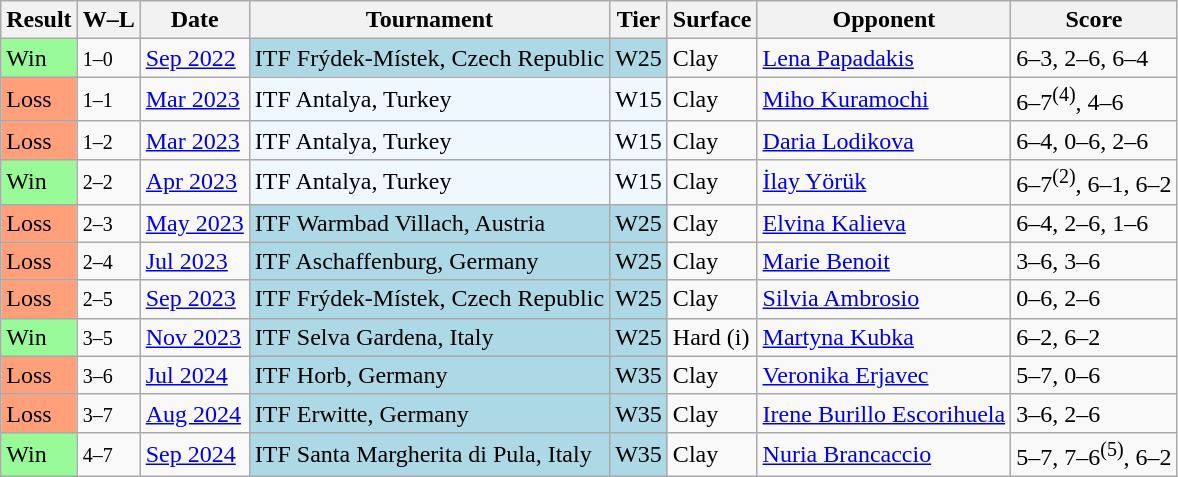<table class="sortable wikitable">
<tr>
<th>Result</th>
<th class="unsortable">W–L</th>
<th>Date</th>
<th>Tournament</th>
<th>Tier</th>
<th>Surface</th>
<th>Opponent</th>
<th class="unsortable">Score</th>
</tr>
<tr>
<td style="background:#98FB98;">Win</td>
<td><small>1–0</small></td>
<td><a href='#'>Sep 2022</a></td>
<td style="background:lightblue;">ITF Frýdek-Místek, Czech Republic</td>
<td style="background:lightblue;">W25</td>
<td>Clay</td>
<td> <a href='#'>Lena Papadakis</a></td>
<td>6–3, 2–6, 6–4</td>
</tr>
<tr>
<td style="background:#ffa07a;">Loss</td>
<td><small>1–1</small></td>
<td><a href='#'>Mar 2023</a></td>
<td style="background:#f0f8ff;">ITF Antalya, Turkey</td>
<td style="background:#f0f8ff;">W15</td>
<td>Clay</td>
<td> <a href='#'>Miho Kuramochi</a></td>
<td>6–7<sup>(4)</sup>, 4–6</td>
</tr>
<tr>
<td style="background:#ffa07a;">Loss</td>
<td><small>1–2</small></td>
<td><a href='#'>Mar 2023</a></td>
<td style="background:#f0f8ff;">ITF Antalya, Turkey</td>
<td style="background:#f0f8ff;">W15</td>
<td>Clay</td>
<td> <a href='#'>Daria Lodikova</a></td>
<td>6–4, 0–6, 2–6</td>
</tr>
<tr>
<td style="background:#98FB98;">Win</td>
<td><small>2–2</small></td>
<td><a href='#'>Apr 2023</a></td>
<td style="background:#f0f8ff;">ITF Antalya, Turkey</td>
<td style="background:#f0f8ff;">W15</td>
<td>Clay</td>
<td> <a href='#'>İlay Yörük</a></td>
<td>6–7<sup>(2)</sup>, 6–1, 6–2</td>
</tr>
<tr>
<td style="background:#ffa07a;">Loss</td>
<td><small>2–3</small></td>
<td><a href='#'>May 2023</a></td>
<td style="background:lightblue;">ITF Warmbad Villach, Austria</td>
<td style="background:lightblue;">W25</td>
<td>Clay</td>
<td> <a href='#'>Elvina Kalieva</a></td>
<td>6–4, 2–6, 1–6</td>
</tr>
<tr>
<td style="background:#ffa07a;">Loss</td>
<td><small>2–4</small></td>
<td><a href='#'>Jul 2023</a></td>
<td style="background:lightblue;">ITF Aschaffenburg, Germany</td>
<td style="background:lightblue;">W25</td>
<td>Clay</td>
<td> <a href='#'>Marie Benoit</a></td>
<td>3–6, 3–6</td>
</tr>
<tr>
<td style="background:#ffa07a;">Loss</td>
<td><small>2–5</small></td>
<td><a href='#'>Sep 2023</a></td>
<td style="background:lightblue;">ITF Frýdek-Místek, Czech Republic</td>
<td style="background:lightblue;">W25</td>
<td>Clay</td>
<td> <a href='#'>Silvia Ambrosio</a></td>
<td>0–6, 2–6</td>
</tr>
<tr>
<td style="background:#98FB98;">Win</td>
<td><small>3–5</small></td>
<td><a href='#'>Nov 2023</a></td>
<td style="background:lightblue;">ITF Selva Gardena, Italy</td>
<td style="background:lightblue;">W25</td>
<td>Hard (i)</td>
<td> <a href='#'>Martyna Kubka</a></td>
<td>6–2, 6–2</td>
</tr>
<tr>
<td style="background:#ffa07a;">Loss</td>
<td><small>3–6</small></td>
<td><a href='#'>Jul 2024</a></td>
<td style="background:lightblue">ITF Horb, Germany</td>
<td style="background:lightblue">W35</td>
<td>Clay</td>
<td> <a href='#'>Veronika Erjavec</a></td>
<td>5–7, 0–6</td>
</tr>
<tr>
<td style="background:#ffa07a;">Loss</td>
<td><small>3–7</small></td>
<td><a href='#'>Aug 2024</a></td>
<td style="background:lightblue;">ITF Erwitte, Germany</td>
<td style="background:lightblue;">W35</td>
<td>Clay</td>
<td> <a href='#'>Irene Burillo Escorihuela</a></td>
<td>3–6, 2–6</td>
</tr>
<tr>
<td style="background:#98FB98;">Win</td>
<td><small>4–7</small></td>
<td><a href='#'>Sep 2024</a></td>
<td style="background:lightblue;">ITF Santa Margherita di Pula, Italy</td>
<td style="background:lightblue;">W35</td>
<td>Clay</td>
<td> <a href='#'>Nuria Brancaccio</a></td>
<td>5–7, 7–6<sup>(5)</sup>, 6–2</td>
</tr>
</table>
